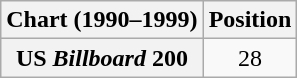<table class="wikitable plainrowheaders">
<tr>
<th>Chart (1990–1999)</th>
<th>Position</th>
</tr>
<tr>
<th scope="row">US <em>Billboard</em> 200</th>
<td style="text-align:center;">28</td>
</tr>
</table>
